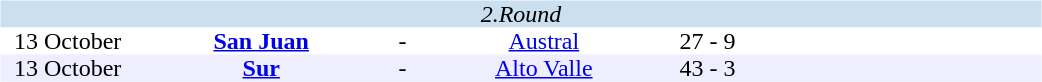<table width=700>
<tr>
<td width=700 valign="top"><br><table border=0 cellspacing=0 cellpadding=0 style="font-size: 100%; border-collapse: collapse;" width=100%>
<tr bgcolor="#CADFF0">
<td style="font-size:100%"; align="center" colspan="6"><em>2.Round</em></td>
</tr>
<tr align=center bgcolor=#FFFFFF>
<td width=90>13 October</td>
<td width=170><strong><a href='#'>San Juan</a></strong></td>
<td width=20>-</td>
<td width=170><a href='#'>Austral</a></td>
<td width=50>27 - 9</td>
<td width=200></td>
</tr>
<tr align=center bgcolor=#EEEEFF>
<td width=90>13 October</td>
<td width=170><strong><a href='#'>Sur</a></strong></td>
<td width=20>-</td>
<td width=170><a href='#'>Alto Valle</a></td>
<td width=50>43 - 3</td>
<td width=200></td>
</tr>
</table>
</td>
</tr>
</table>
